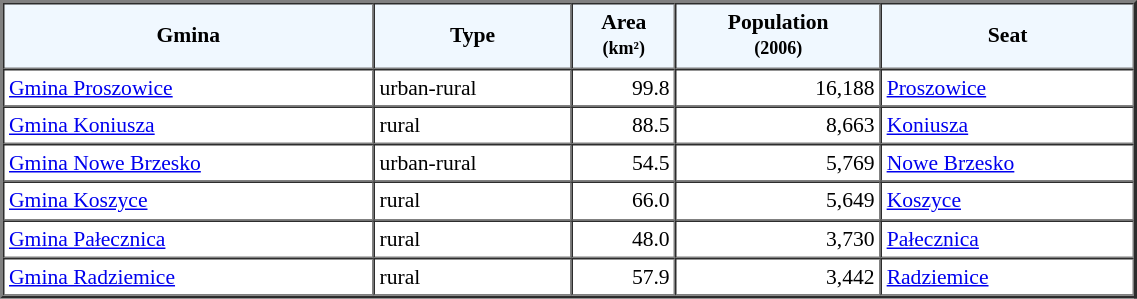<table width="60%" border="2" cellpadding="3" cellspacing="0" style="font-size:90%;line-height:120%;">
<tr bgcolor="F0F8FF">
<td style="text-align:center;"><strong>Gmina</strong></td>
<td style="text-align:center;"><strong>Type</strong></td>
<td style="text-align:center;"><strong>Area<br><small>(km²)</small></strong></td>
<td style="text-align:center;"><strong>Population<br><small>(2006)</small></strong></td>
<td style="text-align:center;"><strong>Seat</strong></td>
</tr>
<tr>
<td><a href='#'>Gmina Proszowice</a></td>
<td>urban-rural</td>
<td style="text-align:right;">99.8</td>
<td style="text-align:right;">16,188</td>
<td><a href='#'>Proszowice</a></td>
</tr>
<tr>
<td><a href='#'>Gmina Koniusza</a></td>
<td>rural</td>
<td style="text-align:right;">88.5</td>
<td style="text-align:right;">8,663</td>
<td><a href='#'>Koniusza</a></td>
</tr>
<tr>
<td><a href='#'>Gmina Nowe Brzesko</a></td>
<td>urban-rural</td>
<td style="text-align:right;">54.5</td>
<td style="text-align:right;">5,769</td>
<td><a href='#'>Nowe Brzesko</a></td>
</tr>
<tr>
<td><a href='#'>Gmina Koszyce</a></td>
<td>rural</td>
<td style="text-align:right;">66.0</td>
<td style="text-align:right;">5,649</td>
<td><a href='#'>Koszyce</a></td>
</tr>
<tr>
<td><a href='#'>Gmina Pałecznica</a></td>
<td>rural</td>
<td style="text-align:right;">48.0</td>
<td style="text-align:right;">3,730</td>
<td><a href='#'>Pałecznica</a></td>
</tr>
<tr>
<td><a href='#'>Gmina Radziemice</a></td>
<td>rural</td>
<td style="text-align:right;">57.9</td>
<td style="text-align:right;">3,442</td>
<td><a href='#'>Radziemice</a></td>
</tr>
<tr>
</tr>
</table>
